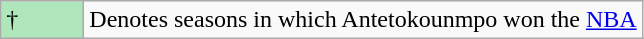<table class="wikitable">
<tr>
<td style="background:#AFE6BA; width:3em;">†</td>
<td>Denotes seasons in which Antetokounmpo won the <a href='#'>NBA</a></td>
</tr>
</table>
